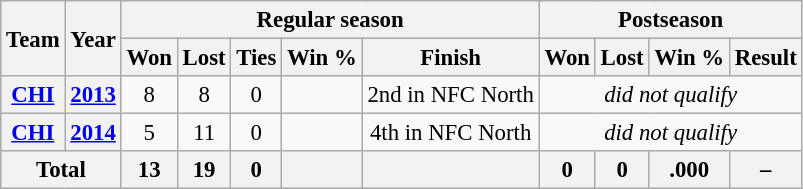<table class="wikitable" style="font-size: 95%; text-align:center;">
<tr>
<th rowspan="2">Team</th>
<th rowspan="2">Year</th>
<th colspan="5">Regular season</th>
<th colspan="4">Postseason</th>
</tr>
<tr>
<th>Won</th>
<th>Lost</th>
<th>Ties</th>
<th>Win %</th>
<th>Finish</th>
<th>Won</th>
<th>Lost</th>
<th>Win %</th>
<th>Result</th>
</tr>
<tr>
<th><a href='#'>CHI</a></th>
<th><a href='#'>2013</a></th>
<td>8</td>
<td>8</td>
<td>0</td>
<td></td>
<td>2nd in NFC North</td>
<td colspan="4"><em>did not qualify</em></td>
</tr>
<tr>
<th><a href='#'>CHI</a></th>
<th><a href='#'>2014</a></th>
<td>5</td>
<td>11</td>
<td>0</td>
<td></td>
<td>4th in NFC North</td>
<td colspan="4"><em>did not qualify</em></td>
</tr>
<tr>
<th colspan="2">Total</th>
<th>13</th>
<th>19</th>
<th>0</th>
<th></th>
<th></th>
<th>0</th>
<th>0</th>
<th>.000</th>
<th>–</th>
</tr>
</table>
